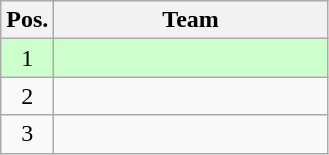<table class="wikitable">
<tr>
<th>Pos.</th>
<th width=175>Team</th>
</tr>
<tr style="background:#ccffcc">
<td align="center">1</td>
<td></td>
</tr>
<tr>
<td align="center">2</td>
<td></td>
</tr>
<tr>
<td align="center">3</td>
<td></td>
</tr>
</table>
